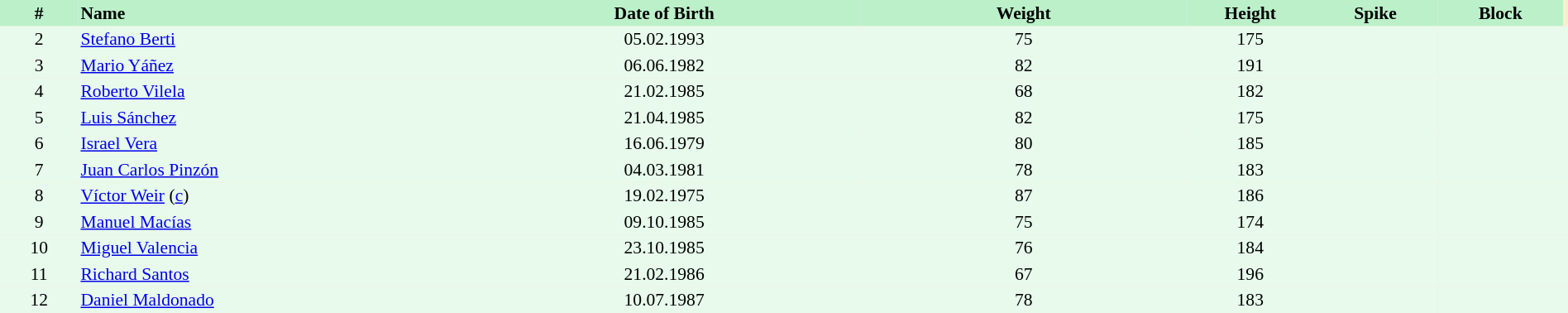<table border=0 cellpadding=2 cellspacing=0  |- bgcolor=#FFECCE style="text-align:center; font-size:90%;" width=100%>
<tr bgcolor=#BBF0C9>
<th width=5%>#</th>
<th width=25% align=left>Name</th>
<th width=25%>Date of Birth</th>
<th width=21%>Weight</th>
<th width=8%>Height</th>
<th width=8%>Spike</th>
<th width=8%>Block</th>
</tr>
<tr bgcolor=#E7FAEC>
<td>2</td>
<td align=left><a href='#'>Stefano Berti</a></td>
<td>05.02.1993</td>
<td>75</td>
<td>175</td>
<td></td>
<td></td>
<td></td>
</tr>
<tr bgcolor=#E7FAEC>
<td>3</td>
<td align=left><a href='#'>Mario Yáñez</a></td>
<td>06.06.1982</td>
<td>82</td>
<td>191</td>
<td></td>
<td></td>
<td></td>
</tr>
<tr bgcolor=#E7FAEC>
<td>4</td>
<td align=left><a href='#'>Roberto Vilela</a></td>
<td>21.02.1985</td>
<td>68</td>
<td>182</td>
<td></td>
<td></td>
<td></td>
</tr>
<tr bgcolor=#E7FAEC>
<td>5</td>
<td align=left><a href='#'>Luis Sánchez</a></td>
<td>21.04.1985</td>
<td>82</td>
<td>175</td>
<td></td>
<td></td>
<td></td>
</tr>
<tr bgcolor=#E7FAEC>
<td>6</td>
<td align=left><a href='#'>Israel Vera</a></td>
<td>16.06.1979</td>
<td>80</td>
<td>185</td>
<td></td>
<td></td>
<td></td>
</tr>
<tr bgcolor=#E7FAEC>
<td>7</td>
<td align=left><a href='#'>Juan Carlos Pinzón</a></td>
<td>04.03.1981</td>
<td>78</td>
<td>183</td>
<td></td>
<td></td>
<td></td>
</tr>
<tr bgcolor=#E7FAEC>
<td>8</td>
<td align=left><a href='#'>Víctor Weir</a> (<a href='#'>c</a>)</td>
<td>19.02.1975</td>
<td>87</td>
<td>186</td>
<td></td>
<td></td>
<td></td>
</tr>
<tr bgcolor=#E7FAEC>
<td>9</td>
<td align=left><a href='#'>Manuel Macías</a></td>
<td>09.10.1985</td>
<td>75</td>
<td>174</td>
<td></td>
<td></td>
<td></td>
</tr>
<tr bgcolor=#E7FAEC>
<td>10</td>
<td align=left><a href='#'>Miguel Valencia</a></td>
<td>23.10.1985</td>
<td>76</td>
<td>184</td>
<td></td>
<td></td>
<td></td>
</tr>
<tr bgcolor=#E7FAEC>
<td>11</td>
<td align=left><a href='#'>Richard Santos</a></td>
<td>21.02.1986</td>
<td>67</td>
<td>196</td>
<td></td>
<td></td>
<td></td>
</tr>
<tr bgcolor=#E7FAEC>
<td>12</td>
<td align=left><a href='#'>Daniel Maldonado</a></td>
<td>10.07.1987</td>
<td>78</td>
<td>183</td>
<td></td>
<td></td>
<td></td>
</tr>
</table>
